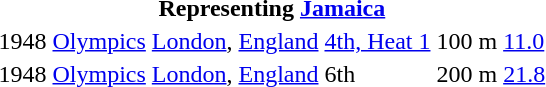<table>
<tr>
<th colspan="6">Representing  <a href='#'>Jamaica</a></th>
</tr>
<tr>
<td>1948</td>
<td><a href='#'>Olympics</a></td>
<td><a href='#'>London</a>, <a href='#'>England</a></td>
<td><a href='#'>4th, Heat 1</a></td>
<td>100 m</td>
<td><a href='#'>11.0</a></td>
</tr>
<tr>
<td>1948</td>
<td><a href='#'>Olympics</a></td>
<td><a href='#'>London</a>, <a href='#'>England</a></td>
<td>6th</td>
<td>200 m</td>
<td><a href='#'>21.8</a></td>
</tr>
</table>
